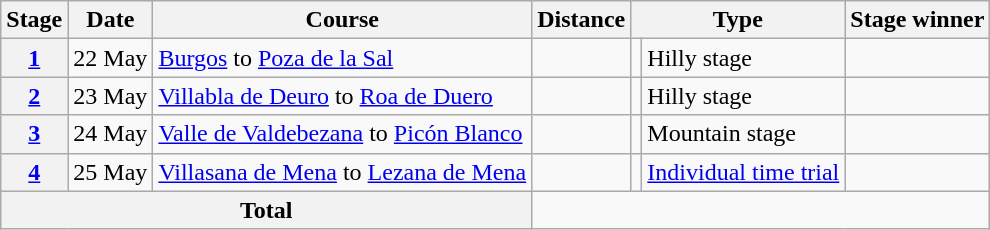<table class="wikitable">
<tr>
<th scope="col">Stage</th>
<th scope="col">Date</th>
<th scope="col">Course</th>
<th scope="col">Distance</th>
<th colspan="2" scope="col">Type</th>
<th scope="col">Stage winner</th>
</tr>
<tr>
<th scope="row"><a href='#'>1</a></th>
<td style="text-align:center;">22 May</td>
<td><a href='#'>Burgos</a> to <a href='#'>Poza de la Sal</a></td>
<td style="text-align:center;"></td>
<td></td>
<td>Hilly stage</td>
<td></td>
</tr>
<tr>
<th scope="row"><a href='#'>2</a></th>
<td style="text-align:center;">23 May</td>
<td><a href='#'>Villabla de Deuro</a> to <a href='#'>Roa de Duero</a></td>
<td style="text-align:center;"></td>
<td></td>
<td>Hilly stage</td>
<td></td>
</tr>
<tr>
<th scope="row"><a href='#'>3</a></th>
<td style="text-align:center;">24 May</td>
<td><a href='#'>Valle de Valdebezana</a> to <a href='#'>Picón Blanco</a></td>
<td style="text-align:center;"></td>
<td></td>
<td>Mountain stage</td>
<td></td>
</tr>
<tr>
<th scope="row"><a href='#'>4</a></th>
<td style="text-align:center;">25 May</td>
<td><a href='#'>Villasana de Mena</a> to <a href='#'>Lezana de Mena</a></td>
<td style="text-align:center;"></td>
<td></td>
<td><a href='#'>Individual time trial</a></td>
<td></td>
</tr>
<tr>
<th colspan="3">Total</th>
<td colspan="4" style="text-align:center;"></td>
</tr>
</table>
